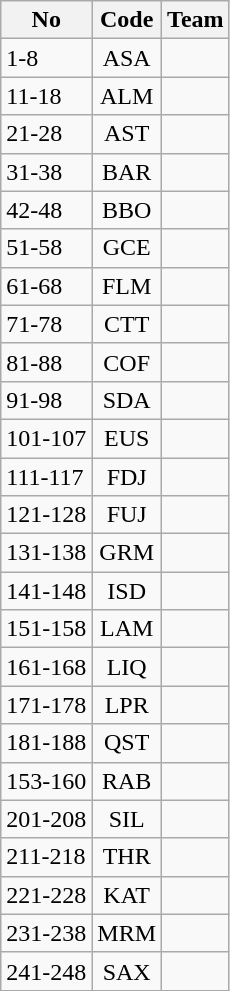<table class="wikitable" border="1">
<tr>
<th>No</th>
<th>Code</th>
<th>Team</th>
</tr>
<tr>
<td>1-8</td>
<td align=center>ASA</td>
<td></td>
</tr>
<tr>
<td>11-18</td>
<td align=center>ALM</td>
<td></td>
</tr>
<tr>
<td>21-28</td>
<td align=center>AST</td>
<td></td>
</tr>
<tr>
<td>31-38</td>
<td align=center>BAR</td>
<td></td>
</tr>
<tr>
<td>42-48</td>
<td align=center>BBO</td>
<td></td>
</tr>
<tr>
<td>51-58</td>
<td align=center>GCE</td>
<td></td>
</tr>
<tr>
<td>61-68</td>
<td align=center>FLM</td>
<td></td>
</tr>
<tr>
<td>71-78</td>
<td align=center>CTT</td>
<td></td>
</tr>
<tr>
<td>81-88</td>
<td align=center>COF</td>
<td></td>
</tr>
<tr>
<td>91-98</td>
<td align=center>SDA</td>
<td></td>
</tr>
<tr>
<td>101-107</td>
<td align=center>EUS</td>
<td></td>
</tr>
<tr>
<td>111-117</td>
<td align=center>FDJ</td>
<td></td>
</tr>
<tr>
<td>121-128</td>
<td align=center>FUJ</td>
<td></td>
</tr>
<tr>
<td>131-138</td>
<td align=center>GRM</td>
<td></td>
</tr>
<tr>
<td>141-148</td>
<td align=center>ISD</td>
<td></td>
</tr>
<tr>
<td>151-158</td>
<td align=center>LAM</td>
<td></td>
</tr>
<tr>
<td>161-168</td>
<td align=center>LIQ</td>
<td></td>
</tr>
<tr>
<td>171-178</td>
<td align=center>LPR</td>
<td></td>
</tr>
<tr>
<td>181-188</td>
<td align=center>QST</td>
<td></td>
</tr>
<tr>
<td>153-160</td>
<td align=center>RAB</td>
<td></td>
</tr>
<tr>
<td>201-208</td>
<td align=center>SIL</td>
<td></td>
</tr>
<tr>
<td>211-218</td>
<td align=center>THR</td>
<td></td>
</tr>
<tr>
<td>221-228</td>
<td align=center>KAT</td>
<td></td>
</tr>
<tr>
<td>231-238</td>
<td align=center>MRM</td>
<td></td>
</tr>
<tr>
<td>241-248</td>
<td align=center>SAX</td>
<td></td>
</tr>
</table>
